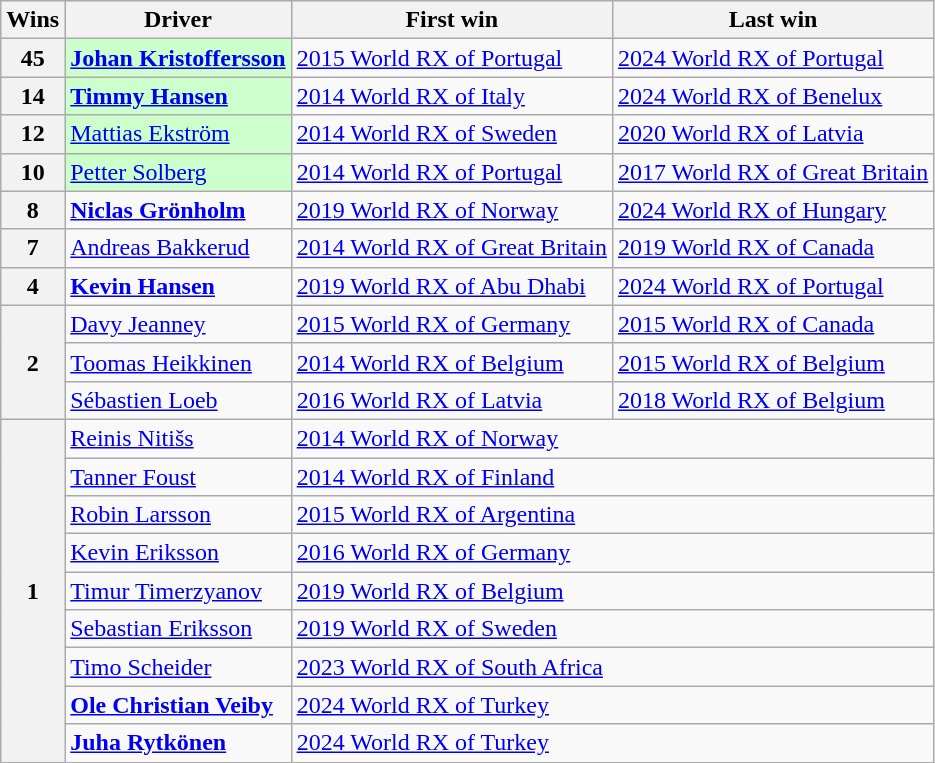<table class="plainrowheaders wikitable">
<tr>
<th scope=col>Wins</th>
<th scope=col>Driver</th>
<th scope=col>First win</th>
<th scope=col>Last win</th>
</tr>
<tr>
<th>45</th>
<td style="background:#cfc;"> <strong><a href='#'>Johan Kristoffersson</a></strong></td>
<td><a href='#'>2015 World RX of Portugal</a></td>
<td><a href='#'>2024 World RX of Portugal</a></td>
</tr>
<tr>
<th>14</th>
<td style="background:#cfc;"> <strong><a href='#'>Timmy Hansen</a></strong></td>
<td><a href='#'>2014 World RX of Italy</a></td>
<td><a href='#'>2024 World RX of Benelux</a></td>
</tr>
<tr>
<th>12</th>
<td style="background:#cfc;"> <a href='#'>Mattias Ekström</a></td>
<td><a href='#'>2014 World RX of Sweden</a></td>
<td><a href='#'>2020 World RX of Latvia</a></td>
</tr>
<tr>
<th>10</th>
<td style="background:#cfc;"> <a href='#'>Petter Solberg</a></td>
<td><a href='#'>2014 World RX of Portugal</a></td>
<td><a href='#'>2017 World RX of Great Britain</a></td>
</tr>
<tr>
<th>8</th>
<td> <strong><a href='#'>Niclas Grönholm</a></strong></td>
<td><a href='#'>2019 World RX of Norway</a></td>
<td><a href='#'>2024 World RX of Hungary</a></td>
</tr>
<tr>
<th>7</th>
<td> <a href='#'>Andreas Bakkerud</a></td>
<td><a href='#'>2014 World RX of Great Britain</a></td>
<td><a href='#'>2019 World RX of Canada</a></td>
</tr>
<tr>
<th>4</th>
<td> <strong><a href='#'>Kevin Hansen</a></strong></td>
<td><a href='#'>2019 World RX of Abu Dhabi</a></td>
<td><a href='#'>2024 World RX of Portugal</a></td>
</tr>
<tr>
<th rowspan="3">2</th>
<td> <a href='#'>Davy Jeanney</a></td>
<td><a href='#'>2015 World RX of Germany</a></td>
<td><a href='#'>2015 World RX of Canada</a></td>
</tr>
<tr>
<td> <a href='#'>Toomas Heikkinen</a></td>
<td><a href='#'>2014 World RX of Belgium</a></td>
<td><a href='#'>2015 World RX of Belgium</a></td>
</tr>
<tr>
<td> <a href='#'>Sébastien Loeb</a></td>
<td><a href='#'>2016 World RX of Latvia</a></td>
<td><a href='#'>2018 World RX of Belgium</a></td>
</tr>
<tr>
<th rowspan="9">1</th>
<td> <a href='#'>Reinis Nitišs</a></td>
<td colspan=2><a href='#'>2014 World RX of Norway</a></td>
</tr>
<tr>
<td> <a href='#'>Tanner Foust</a></td>
<td colspan=2><a href='#'>2014 World RX of Finland</a></td>
</tr>
<tr>
<td> <a href='#'>Robin Larsson</a></td>
<td colspan=2><a href='#'>2015 World RX of Argentina</a></td>
</tr>
<tr>
<td> <a href='#'>Kevin Eriksson</a></td>
<td colspan=2><a href='#'>2016 World RX of Germany</a></td>
</tr>
<tr>
<td> <a href='#'>Timur Timerzyanov</a></td>
<td colspan=2><a href='#'>2019 World RX of Belgium</a></td>
</tr>
<tr>
<td> <a href='#'>Sebastian Eriksson</a></td>
<td colspan=2><a href='#'>2019 World RX of Sweden</a></td>
</tr>
<tr>
<td> <a href='#'>Timo Scheider</a></td>
<td colspan=2><a href='#'>2023 World RX of South Africa</a></td>
</tr>
<tr>
<td> <strong><a href='#'>Ole Christian Veiby</a></strong></td>
<td colspan=2><a href='#'>2024 World RX of Turkey</a></td>
</tr>
<tr>
<td> <strong><a href='#'>Juha Rytkönen</a></strong></td>
<td colspan=2><a href='#'>2024 World RX of Turkey</a></td>
</tr>
</table>
